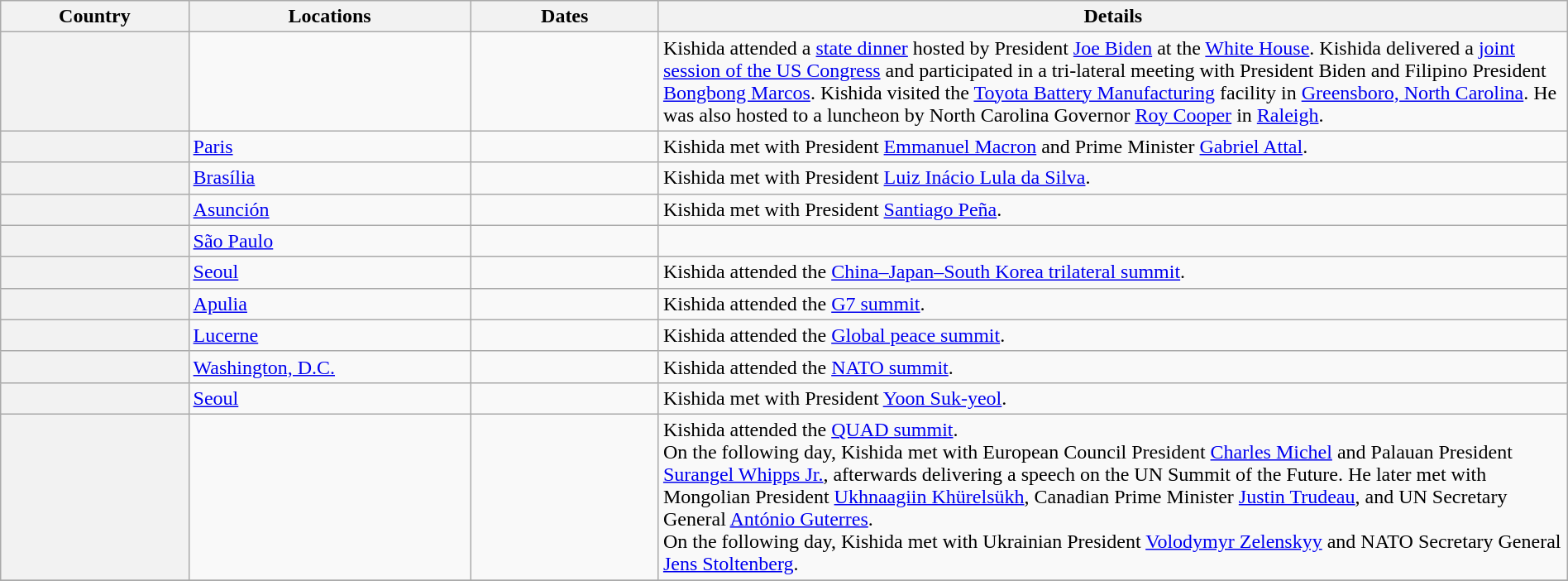<table class="wikitable sortable" border="1" style="margin: 1em auto 1em auto">
<tr>
<th scope="col" style="width: 12%;">Country</th>
<th scope="col" style="width: 18%;">Locations</th>
<th scope="col" style="width: 12%;">Dates</th>
<th class="unsortable" scope="col" style="width: 58%;">Details</th>
</tr>
<tr>
<th></th>
<td></td>
<td></td>
<td>Kishida attended a <a href='#'>state dinner</a> hosted by President <a href='#'>Joe Biden</a> at the <a href='#'>White House</a>. Kishida delivered a <a href='#'>joint session of the US Congress</a> and participated in a tri-lateral meeting with President Biden and Filipino President <a href='#'>Bongbong Marcos</a>. Kishida visited the <a href='#'>Toyota Battery Manufacturing</a> facility in <a href='#'>Greensboro, North Carolina</a>. He was also hosted to a luncheon by North Carolina Governor <a href='#'>Roy Cooper</a> in <a href='#'>Raleigh</a>.</td>
</tr>
<tr>
<th></th>
<td><a href='#'>Paris</a></td>
<td></td>
<td>Kishida met with President <a href='#'>Emmanuel Macron</a> and Prime Minister <a href='#'>Gabriel Attal</a>.</td>
</tr>
<tr>
<th></th>
<td><a href='#'>Brasília</a></td>
<td></td>
<td>Kishida met with President <a href='#'>Luiz Inácio Lula da Silva</a>.</td>
</tr>
<tr>
<th></th>
<td><a href='#'>Asunción</a></td>
<td></td>
<td>Kishida met with President <a href='#'>Santiago Peña</a>.</td>
</tr>
<tr>
<th></th>
<td><a href='#'>São Paulo</a></td>
<td></td>
<td></td>
</tr>
<tr>
<th></th>
<td><a href='#'>Seoul</a></td>
<td></td>
<td>Kishida attended the <a href='#'>China–Japan–South Korea trilateral summit</a>.</td>
</tr>
<tr>
<th></th>
<td><a href='#'>Apulia</a></td>
<td></td>
<td>Kishida attended the <a href='#'>G7 summit</a>.</td>
</tr>
<tr>
<th></th>
<td><a href='#'>Lucerne</a></td>
<td></td>
<td>Kishida attended the <a href='#'>Global peace summit</a>.</td>
</tr>
<tr>
<th></th>
<td><a href='#'>Washington, D.C.</a></td>
<td></td>
<td>Kishida attended the <a href='#'>NATO summit</a>.</td>
</tr>
<tr>
<th></th>
<td><a href='#'>Seoul</a></td>
<td></td>
<td>Kishida met with President <a href='#'>Yoon  Suk-yeol</a>.</td>
</tr>
<tr>
<th></th>
<td></td>
<td></td>
<td>Kishida attended the <a href='#'>QUAD summit</a>.<br>On the following day, Kishida met with European Council President <a href='#'>Charles Michel</a> and Palauan President <a href='#'>Surangel Whipps Jr.</a>, afterwards delivering a speech on the UN Summit of the Future. He later met with Mongolian President <a href='#'>Ukhnaagiin Khürelsükh</a>, Canadian Prime Minister <a href='#'>Justin Trudeau</a>, and UN Secretary General <a href='#'>António Guterres</a>.<br>On the following day, Kishida met with Ukrainian President <a href='#'>Volodymyr Zelenskyy</a> and NATO Secretary General <a href='#'>Jens Stoltenberg</a>.</td>
</tr>
<tr>
</tr>
</table>
